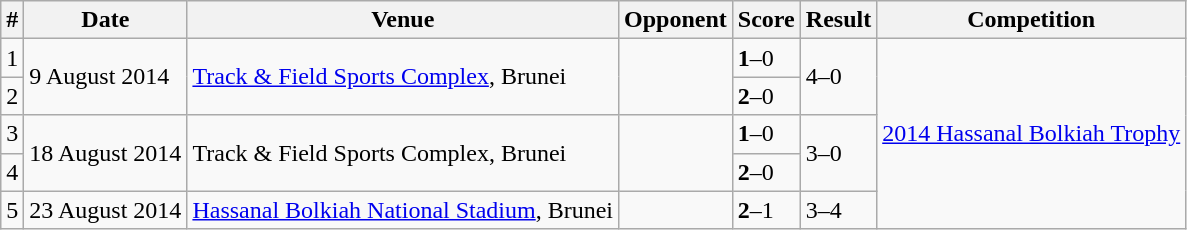<table class="wikitable">
<tr>
<th>#</th>
<th>Date</th>
<th>Venue</th>
<th>Opponent</th>
<th>Score</th>
<th>Result</th>
<th>Competition</th>
</tr>
<tr>
<td>1</td>
<td rowspan=2>9 August 2014</td>
<td rowspan=2><a href='#'>Track & Field Sports Complex</a>, Brunei</td>
<td rowspan=2></td>
<td><strong>1</strong>–0</td>
<td rowspan=2>4–0</td>
<td rowspan=5><a href='#'>2014 Hassanal Bolkiah Trophy</a></td>
</tr>
<tr>
<td>2</td>
<td><strong>2</strong>–0</td>
</tr>
<tr>
<td>3</td>
<td rowspan=2>18 August 2014</td>
<td rowspan=2>Track & Field Sports Complex, Brunei</td>
<td rowspan=2></td>
<td><strong>1</strong>–0</td>
<td rowspan=2>3–0</td>
</tr>
<tr>
<td>4</td>
<td><strong>2</strong>–0</td>
</tr>
<tr>
<td>5</td>
<td>23 August 2014</td>
<td><a href='#'>Hassanal Bolkiah National Stadium</a>, Brunei</td>
<td></td>
<td><strong>2</strong>–1</td>
<td>3–4</td>
</tr>
</table>
